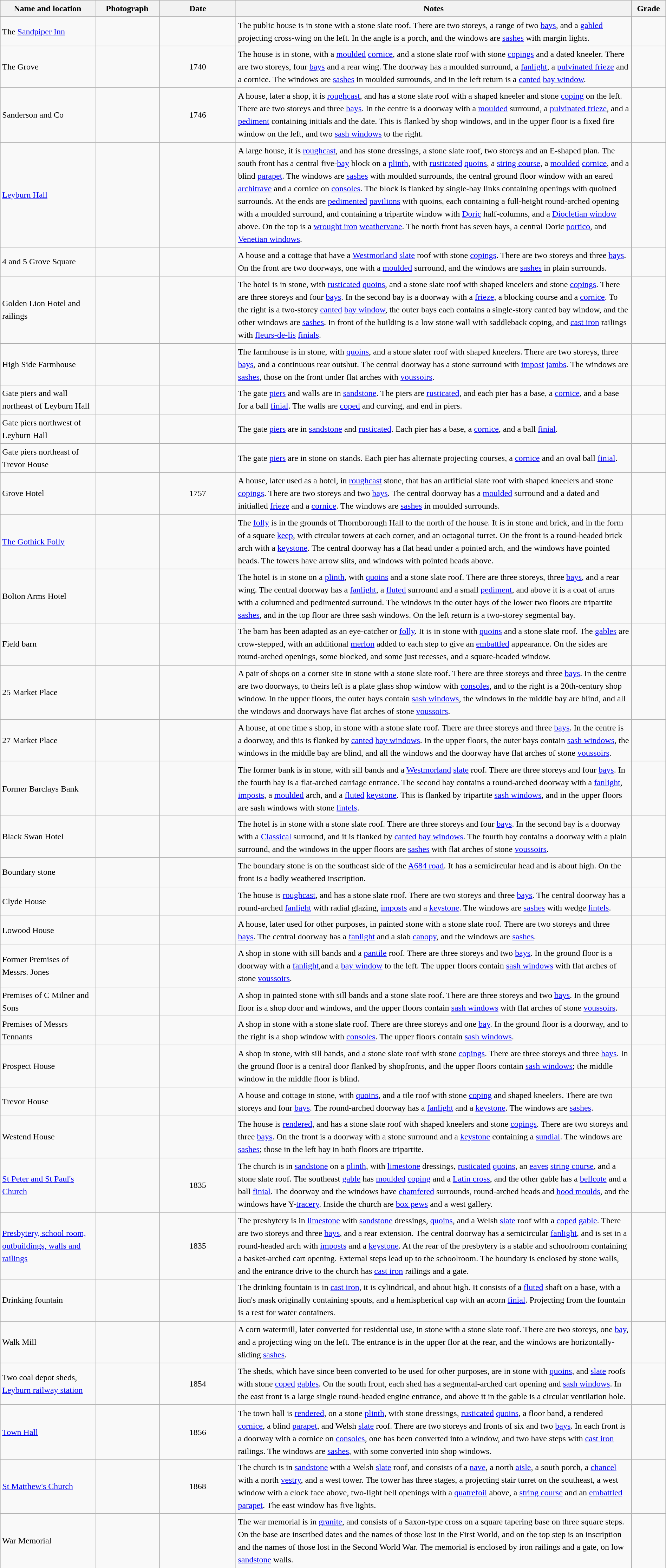<table class="wikitable sortable plainrowheaders" style="width:100%; border:0px; text-align:left; line-height:150%">
<tr>
<th scope="col"  style="width:150px">Name and location</th>
<th scope="col"  style="width:100px" class="unsortable">Photograph</th>
<th scope="col"  style="width:120px">Date</th>
<th scope="col"  style="width:650px" class="unsortable">Notes</th>
<th scope="col"  style="width:50px">Grade</th>
</tr>
<tr>
<td>The <a href='#'>Sandpiper Inn</a><br><small></small></td>
<td></td>
<td align="center"></td>
<td>The public house is in stone with a stone slate roof. There are two storeys, a range of two <a href='#'>bays</a>, and a <a href='#'>gabled</a> projecting cross-wing on the left. In the angle is a porch, and the windows are <a href='#'>sashes</a> with margin lights.</td>
<td align="center" ></td>
</tr>
<tr>
<td>The Grove<br><small></small></td>
<td></td>
<td align="center">1740</td>
<td>The house is in stone, with a <a href='#'>moulded</a> <a href='#'>cornice</a>, and a stone slate roof with stone <a href='#'>copings</a> and a dated kneeler. There are two storeys, four <a href='#'>bays</a> and a rear wing. The doorway has a moulded surround, a <a href='#'>fanlight</a>, a <a href='#'>pulvinated frieze</a> and a cornice. The windows are <a href='#'>sashes</a> in moulded surrounds, and in the left return is a <a href='#'>canted</a> <a href='#'>bay window</a>.</td>
<td align="center" ></td>
</tr>
<tr>
<td>Sanderson and Co<br><small></small></td>
<td></td>
<td align="center">1746</td>
<td>A house, later a shop, it is <a href='#'>roughcast</a>, and has a stone slate roof with a shaped kneeler and stone <a href='#'>coping</a> on the left. There are two storeys and three <a href='#'>bays</a>. In the centre is a doorway with a <a href='#'>moulded</a> surround, a <a href='#'>pulvinated frieze</a>, and a <a href='#'>pediment</a> containing initials and the date. This is flanked by shop windows, and in the upper floor is a fixed fire window on the left, and two <a href='#'>sash windows</a> to the right.</td>
<td align="center" ></td>
</tr>
<tr>
<td><a href='#'>Leyburn Hall</a><br><small></small></td>
<td></td>
<td align="center"></td>
<td>A large house, it is <a href='#'>roughcast</a>, and has stone dressings, a stone slate roof, two storeys and an E-shaped plan. The south front has a central five-<a href='#'>bay</a> block on a <a href='#'>plinth</a>, with <a href='#'>rusticated</a> <a href='#'>quoins</a>, a <a href='#'>string course</a>, a <a href='#'>moulded</a> <a href='#'>cornice</a>, and a blind <a href='#'>parapet</a>. The windows are <a href='#'>sashes</a> with moulded surrounds, the central ground floor window with an eared <a href='#'>architrave</a> and a cornice on <a href='#'>consoles</a>. The block is flanked by single-bay links containing openings with quoined surrounds. At the ends are <a href='#'>pedimented</a> <a href='#'>pavilions</a> with quoins, each containing a full-height round-arched opening with a moulded surround, and containing a tripartite window with <a href='#'>Doric</a> half-columns, and a <a href='#'>Diocletian window</a> above. On the top is a <a href='#'>wrought iron</a> <a href='#'>weathervane</a>. The north front has seven bays, a central Doric <a href='#'>portico</a>, and <a href='#'>Venetian windows</a>.</td>
<td align="center" ></td>
</tr>
<tr>
<td>4 and 5 Grove Square<br><small></small></td>
<td></td>
<td align="center"></td>
<td>A house and a cottage that have a <a href='#'>Westmorland</a> <a href='#'>slate</a> roof with stone <a href='#'>copings</a>. There are two storeys and three <a href='#'>bays</a>. On the front are two doorways, one with a <a href='#'>moulded</a> surround, and the windows are <a href='#'>sashes</a> in plain surrounds.</td>
<td align="center" ></td>
</tr>
<tr>
<td>Golden Lion Hotel and railings<br><small></small></td>
<td></td>
<td align="center"></td>
<td>The hotel is in stone, with <a href='#'>rusticated</a> <a href='#'>quoins</a>, and a stone slate roof with shaped kneelers and stone <a href='#'>copings</a>. There are three storeys and four <a href='#'>bays</a>. In the second bay is a doorway with a <a href='#'>frieze</a>, a blocking course and a <a href='#'>cornice</a>. To the right is a two-storey <a href='#'>canted</a> <a href='#'>bay window</a>, the outer bays each contains a single-story canted bay window, and the other windows are <a href='#'>sashes</a>. In front of the building is a low stone wall with saddleback coping, and <a href='#'>cast iron</a> railings with <a href='#'>fleurs-de-lis</a> <a href='#'>finials</a>.</td>
<td align="center" ></td>
</tr>
<tr>
<td>High Side Farmhouse<br><small></small></td>
<td></td>
<td align="center"></td>
<td>The farmhouse is in stone, with <a href='#'>quoins</a>, and a stone slater roof with shaped kneelers. There are two storeys, three <a href='#'>bays</a>, and a continuous rear outshut. The central doorway has a stone surround with <a href='#'>impost</a> <a href='#'>jambs</a>. The windows are <a href='#'>sashes</a>, those on the front under flat arches with <a href='#'>voussoirs</a>.</td>
<td align="center" ></td>
</tr>
<tr>
<td>Gate piers and wall northeast of Leyburn Hall<br><small></small></td>
<td></td>
<td align="center"></td>
<td>The gate <a href='#'>piers</a> and walls are in <a href='#'>sandstone</a>. The piers are <a href='#'>rusticated</a>, and each pier has a base, a <a href='#'>cornice</a>, and a base for a ball <a href='#'>finial</a>. The walls are <a href='#'>coped</a> and curving, and end in piers.</td>
<td align="center" ></td>
</tr>
<tr>
<td>Gate piers northwest of Leyburn Hall<br><small></small></td>
<td></td>
<td align="center"></td>
<td>The gate <a href='#'>piers</a> are in <a href='#'>sandstone</a> and <a href='#'>rusticated</a>. Each pier has a base, a <a href='#'>cornice</a>, and a ball <a href='#'>finial</a>.</td>
<td align="center" ></td>
</tr>
<tr>
<td>Gate piers northeast of Trevor House<br><small></small></td>
<td></td>
<td align="center"></td>
<td>The gate <a href='#'>piers</a> are in stone on stands. Each pier has alternate projecting courses, a <a href='#'>cornice</a> and an oval ball <a href='#'>finial</a>.</td>
<td align="center" ></td>
</tr>
<tr>
<td>Grove Hotel<br><small></small></td>
<td></td>
<td align="center">1757</td>
<td>A house, later used as a hotel, in <a href='#'>roughcast</a> stone, that has an artificial slate roof with shaped kneelers and stone <a href='#'>copings</a>. There are two storeys and two <a href='#'>bays</a>. The central doorway has a <a href='#'>moulded</a> surround and a dated and initialled <a href='#'>frieze</a> and a <a href='#'>cornice</a>. The windows are <a href='#'>sashes</a> in moulded surrounds.</td>
<td align="center" ></td>
</tr>
<tr>
<td><a href='#'>The Gothick Folly</a><br><small></small></td>
<td></td>
<td align="center"></td>
<td>The <a href='#'>folly</a> is in the grounds of Thornborough Hall to the north of the house. It is in stone and brick, and in the form of a square <a href='#'>keep</a>, with circular towers at each corner, and an octagonal turret. On the front is a round-headed brick arch with a <a href='#'>keystone</a>. The central doorway has a flat head under a pointed arch, and the windows have pointed heads. The towers have arrow slits, and windows with pointed heads above.</td>
<td align="center" ></td>
</tr>
<tr>
<td>Bolton Arms Hotel<br><small></small></td>
<td></td>
<td align="center"></td>
<td>The hotel is in stone on a <a href='#'>plinth</a>, with <a href='#'>quoins</a> and a stone slate roof. There are three storeys, three <a href='#'>bays</a>, and a rear wing. The central doorway has a <a href='#'>fanlight</a>, a <a href='#'>fluted</a> surround and a small <a href='#'>pediment</a>, and above it is a coat of arms with a columned and pedimented surround. The windows in the outer bays of the lower two floors are tripartite <a href='#'>sashes</a>, and in the top floor are three sash windows. On the left return is a two-storey segmental bay.</td>
<td align="center" ></td>
</tr>
<tr>
<td>Field barn<br><small></small></td>
<td></td>
<td align="center"></td>
<td>The barn has been adapted as an eye-catcher or <a href='#'>folly</a>. It is in stone with <a href='#'>quoins</a> and a stone slate roof. The <a href='#'>gables</a> are crow-stepped, with an additional <a href='#'>merlon</a> added to each step to give an <a href='#'>embattled</a> appearance. On the sides are round-arched openings, some blocked, and some just recesses, and a square-headed window.</td>
<td align="center" ></td>
</tr>
<tr>
<td>25 Market Place<br><small></small></td>
<td></td>
<td align="center"></td>
<td>A pair of shops on a corner site in stone with a stone slate roof. There are three storeys and three <a href='#'>bays</a>. In the centre are two doorways, to theirs left is a plate glass shop window with <a href='#'>consoles</a>, and to the right is a 20th-century shop window. In the upper floors, the outer bays contain <a href='#'>sash windows</a>, the windows in the middle bay are blind, and all the windows and doorways have flat arches of stone <a href='#'>voussoirs</a>.</td>
<td align="center" ></td>
</tr>
<tr>
<td>27 Market Place<br><small></small></td>
<td></td>
<td align="center"></td>
<td>A house, at one time s shop, in stone with a stone slate roof. There are three storeys and three <a href='#'>bays</a>. In the centre is a doorway, and this is flanked by <a href='#'>canted</a> <a href='#'>bay windows</a>. In the upper floors, the outer bays contain <a href='#'>sash windows</a>, the windows in the middle bay are blind, and all the windows and the doorway have flat arches of stone <a href='#'>voussoirs</a>.</td>
<td align="center" ></td>
</tr>
<tr>
<td>Former Barclays Bank<br><small></small></td>
<td></td>
<td align="center"></td>
<td>The former bank is in stone, with sill bands and a <a href='#'>Westmorland</a> <a href='#'>slate</a> roof. There are three storeys and four <a href='#'>bays</a>. In the fourth bay is a flat-arched carriage entrance. The second bay contains a round-arched doorway with a <a href='#'>fanlight</a>, <a href='#'>imposts</a>, a <a href='#'>moulded</a> arch, and a <a href='#'>fluted</a> <a href='#'>keystone</a>. This is flanked by tripartite <a href='#'>sash windows</a>, and in the upper floors are sash windows with stone <a href='#'>lintels</a>.</td>
<td align="center" ></td>
</tr>
<tr>
<td>Black Swan Hotel<br><small></small></td>
<td></td>
<td align="center"></td>
<td>The hotel is in stone with a stone slate roof. There are three storeys and four <a href='#'>bays</a>. In the second bay is a doorway with a <a href='#'>Classical</a> surround, and it is flanked by <a href='#'>canted</a> <a href='#'>bay windows</a>. The fourth bay contains a doorway with a plain surround, and the windows in the upper floors are <a href='#'>sashes</a> with flat arches of stone <a href='#'>voussoirs</a>.</td>
<td align="center" ></td>
</tr>
<tr>
<td>Boundary stone<br><small></small></td>
<td></td>
<td align="center"></td>
<td>The boundary stone is on the southeast side of the <a href='#'>A684 road</a>. It has a semicircular head and is about  high. On the front is a badly weathered inscription.</td>
<td align="center" ></td>
</tr>
<tr>
<td>Clyde House<br><small></small></td>
<td></td>
<td align="center"></td>
<td>The house is <a href='#'>roughcast</a>, and has a stone slate roof. There are two storeys and three <a href='#'>bays</a>. The central doorway has a round-arched <a href='#'>fanlight</a> with radial glazing, <a href='#'>imposts</a> and a <a href='#'>keystone</a>. The windows are <a href='#'>sashes</a> with wedge <a href='#'>lintels</a>.</td>
<td align="center" ></td>
</tr>
<tr>
<td>Lowood House<br><small></small></td>
<td></td>
<td align="center"></td>
<td>A house, later used for other purposes, in painted stone with a stone slate roof. There are two storeys and three <a href='#'>bays</a>. The central doorway has a <a href='#'>fanlight</a> and a slab <a href='#'>canopy</a>, and the windows are <a href='#'>sashes</a>.</td>
<td align="center" ></td>
</tr>
<tr>
<td>Former Premises of Messrs. Jones<br><small></small></td>
<td></td>
<td align="center"></td>
<td>A shop in stone with sill bands and a <a href='#'>pantile</a> roof. There are three storeys and two <a href='#'>bays</a>. In the ground floor is a doorway with a <a href='#'>fanlight</a>,and a <a href='#'>bay window</a> to the left. The upper floors contain <a href='#'>sash windows</a> with flat arches of stone <a href='#'>voussoirs</a>.</td>
<td align="center" ></td>
</tr>
<tr>
<td>Premises of C Milner and Sons<br><small></small></td>
<td></td>
<td align="center"></td>
<td>A shop in painted stone with sill bands and a stone slate roof. There are three storeys and two <a href='#'>bays</a>. In the ground floor is a shop door and windows, and the upper floors contain <a href='#'>sash windows</a> with flat arches of stone <a href='#'>voussoirs</a>.</td>
<td align="center" ></td>
</tr>
<tr>
<td>Premises of Messrs Tennants<br><small></small></td>
<td></td>
<td align="center"></td>
<td>A shop in stone with a stone slate roof. There are three storeys and one <a href='#'>bay</a>. In the ground floor is a doorway, and to the right is a shop window with <a href='#'>consoles</a>. The upper floors contain <a href='#'>sash windows</a>.</td>
<td align="center" ></td>
</tr>
<tr>
<td>Prospect House<br><small></small></td>
<td></td>
<td align="center"></td>
<td>A shop in stone, with sill bands, and a stone slate roof with stone <a href='#'>copings</a>. There are three storeys and three <a href='#'>bays</a>. In the ground floor is a central door flanked by shopfronts, and the upper floors contain <a href='#'>sash windows</a>; the middle window in the middle floor is blind.</td>
<td align="center" ></td>
</tr>
<tr>
<td>Trevor House<br><small></small></td>
<td></td>
<td align="center"></td>
<td>A house and cottage in stone, with <a href='#'>quoins</a>, and a tile roof with stone <a href='#'>coping</a> and shaped kneelers. There are two storeys and four <a href='#'>bays</a>. The round-arched doorway has a <a href='#'>fanlight</a> and a <a href='#'>keystone</a>. The windows are <a href='#'>sashes</a>.</td>
<td align="center" ></td>
</tr>
<tr>
<td>Westend House<br><small></small></td>
<td></td>
<td align="center"></td>
<td>The house is <a href='#'>rendered</a>, and has a stone slate roof with shaped kneelers and stone <a href='#'>copings</a>. There are two storeys and three <a href='#'>bays</a>. On the front is a doorway with a stone surround and a <a href='#'>keystone</a> containing a <a href='#'>sundial</a>. The windows are <a href='#'>sashes</a>;  those in the left bay in both floors are tripartite.</td>
<td align="center" ></td>
</tr>
<tr>
<td><a href='#'>St Peter and St Paul's Church</a><br><small></small></td>
<td></td>
<td align="center">1835</td>
<td>The church is in <a href='#'>sandstone</a> on a <a href='#'>plinth</a>, with <a href='#'>limestone</a> dressings, <a href='#'>rusticated</a> <a href='#'>quoins</a>, an <a href='#'>eaves</a> <a href='#'>string course</a>, and a stone slate roof. The southeast <a href='#'>gable</a> has <a href='#'>moulded</a> <a href='#'>coping</a> and a <a href='#'>Latin cross</a>, and the other gable has a <a href='#'>bellcote</a> and a ball <a href='#'>finial</a>.  The doorway and the windows have <a href='#'>chamfered</a> surrounds, round-arched heads and <a href='#'>hood moulds</a>, and the windows have Y-<a href='#'>tracery</a>. Inside the church are <a href='#'>box pews</a> and a west gallery.</td>
<td align="center" ></td>
</tr>
<tr>
<td><a href='#'>Presbytery, school room, outbuildings, walls and railings</a><br><small></small></td>
<td></td>
<td align="center">1835</td>
<td>The presbytery is in <a href='#'>limestone</a> with <a href='#'>sandstone</a> dressings, <a href='#'>quoins</a>, and a Welsh <a href='#'>slate</a> roof with a <a href='#'>coped</a> <a href='#'>gable</a>. There are two storeys and three <a href='#'>bays</a>, and a rear extension. The central doorway has a semicircular <a href='#'>fanlight</a>, and is set in a round-headed arch with <a href='#'>imposts</a> and a <a href='#'>keystone</a>. At the rear of the presbytery is a stable and schoolroom containing a basket-arched cart opening. External steps lead up to the schoolroom. The boundary is enclosed by stone walls, and the entrance drive to the church has <a href='#'>cast iron</a> railings and a gate.</td>
<td align="center" ></td>
</tr>
<tr>
<td>Drinking fountain<br><small></small></td>
<td></td>
<td align="center"></td>
<td>The drinking fountain is in <a href='#'>cast iron</a>, it is cylindrical, and about  high. It consists of a <a href='#'>fluted</a> shaft on a base, with a lion's mask originally containing spouts, and a hemispherical cap with an acorn <a href='#'>finial</a>. Projecting from the fountain is a rest for water containers.</td>
<td align="center" ></td>
</tr>
<tr>
<td>Walk Mill<br><small></small></td>
<td></td>
<td align="center"></td>
<td>A corn watermill, later converted for residential use, in stone with a stone slate roof. There are two storeys, one <a href='#'>bay</a>, and a projecting wing on the left. The entrance is in the upper flor at the rear, and the windows are horizontally-sliding <a href='#'>sashes</a>.</td>
<td align="center" ></td>
</tr>
<tr>
<td>Two coal depot sheds,<br><a href='#'>Leyburn railway station</a><br><small></small></td>
<td></td>
<td align="center">1854</td>
<td>The sheds, which have since been converted to be used for other purposes, are in stone with <a href='#'>quoins</a>, and <a href='#'>slate</a> roofs with stone <a href='#'>coped</a> <a href='#'>gables</a>. On the south front, each shed has a segmental-arched cart opening and <a href='#'>sash windows</a>. In the east front is a large single round-headed engine entrance, and above it in the gable is a circular ventilation hole.</td>
<td align="center" ></td>
</tr>
<tr>
<td><a href='#'>Town Hall</a><br><small></small></td>
<td></td>
<td align="center">1856</td>
<td>The town hall is <a href='#'>rendered</a>, on a stone <a href='#'>plinth</a>, with stone dressings, <a href='#'>rusticated</a> <a href='#'>quoins</a>, a floor band, a rendered <a href='#'>cornice</a>, a blind <a href='#'>parapet</a>, and Welsh <a href='#'>slate</a> roof. There are two storeys and fronts of six and two <a href='#'>bays</a>. In each front is a doorway with a cornice on <a href='#'>consoles</a>, one has been converted into a window, and two have steps with <a href='#'>cast iron</a> railings. The windows are <a href='#'>sashes</a>, with some converted into shop windows.</td>
<td align="center" ></td>
</tr>
<tr>
<td><a href='#'>St Matthew's Church</a><br><small></small></td>
<td></td>
<td align="center">1868</td>
<td>The church is in <a href='#'>sandstone</a> with a Welsh <a href='#'>slate</a> roof, and consists of a <a href='#'>nave</a>, a north <a href='#'>aisle</a>, a south porch, a <a href='#'>chancel</a> with a north <a href='#'>vestry</a>, and a west tower. The tower has three stages, a projecting stair turret on the southeast, a west window with a clock face above, two-light bell openings with a <a href='#'>quatrefoil</a> above, a <a href='#'>string course</a> and an <a href='#'>embattled</a> <a href='#'>parapet</a>. The east window has five lights.</td>
<td align="center" ></td>
</tr>
<tr>
<td>War Memorial<br><small></small></td>
<td></td>
<td align="center"></td>
<td>The war memorial is in <a href='#'>granite</a>, and consists of a Saxon-type cross on a square tapering base on three square steps. On the base are inscribed dates and the names of those lost in the First World, and on the top step is an inscription and the names of those lost in the Second World War. The memorial is enclosed by iron railings and a gate, on low <a href='#'>sandstone</a> walls.</td>
<td align="center" ></td>
</tr>
<tr>
</tr>
</table>
